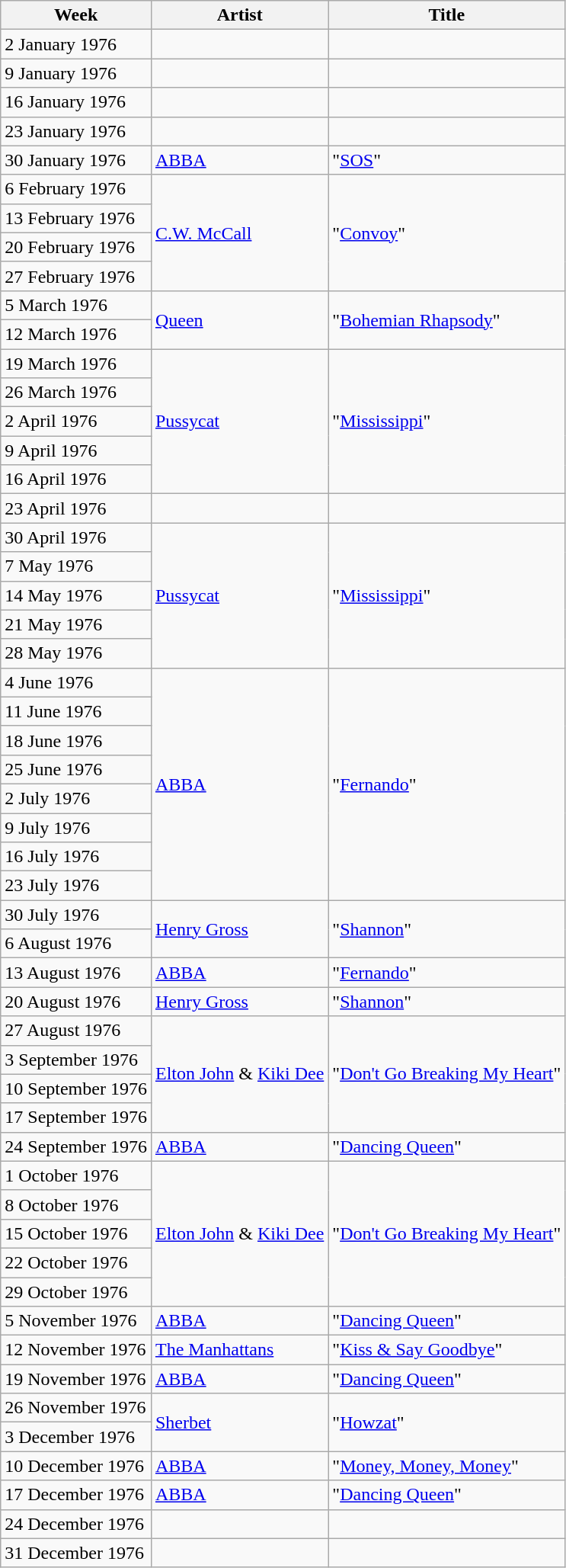<table class="wikitable">
<tr>
<th>Week</th>
<th>Artist</th>
<th>Title</th>
</tr>
<tr>
<td>2 January 1976</td>
<td></td>
<td></td>
</tr>
<tr>
<td>9 January 1976</td>
<td></td>
<td></td>
</tr>
<tr>
<td>16 January 1976</td>
<td></td>
<td></td>
</tr>
<tr>
<td>23 January 1976</td>
<td></td>
<td></td>
</tr>
<tr>
<td>30 January 1976</td>
<td><a href='#'>ABBA</a></td>
<td>"<a href='#'>SOS</a>"</td>
</tr>
<tr>
<td>6 February 1976</td>
<td rowspan="4"><a href='#'>C.W. McCall</a></td>
<td rowspan="4">"<a href='#'>Convoy</a>"</td>
</tr>
<tr>
<td>13 February 1976</td>
</tr>
<tr>
<td>20 February 1976</td>
</tr>
<tr>
<td>27 February 1976</td>
</tr>
<tr>
<td>5 March 1976</td>
<td rowspan="2"><a href='#'>Queen</a></td>
<td rowspan="2">"<a href='#'>Bohemian Rhapsody</a>"</td>
</tr>
<tr>
<td>12 March 1976</td>
</tr>
<tr>
<td>19 March 1976</td>
<td rowspan="5"><a href='#'>Pussycat</a></td>
<td rowspan="5">"<a href='#'>Mississippi</a>"</td>
</tr>
<tr>
<td>26 March 1976</td>
</tr>
<tr>
<td>2 April 1976</td>
</tr>
<tr>
<td>9 April 1976</td>
</tr>
<tr>
<td>16 April 1976</td>
</tr>
<tr>
<td>23 April 1976</td>
<td></td>
<td></td>
</tr>
<tr>
<td>30 April 1976</td>
<td rowspan="5"><a href='#'>Pussycat</a></td>
<td rowspan="5">"<a href='#'>Mississippi</a>"</td>
</tr>
<tr>
<td>7 May 1976</td>
</tr>
<tr>
<td>14 May 1976</td>
</tr>
<tr>
<td>21 May 1976</td>
</tr>
<tr>
<td>28 May 1976</td>
</tr>
<tr>
<td>4 June 1976</td>
<td rowspan="8"><a href='#'>ABBA</a></td>
<td rowspan="8">"<a href='#'>Fernando</a>"</td>
</tr>
<tr>
<td>11 June 1976</td>
</tr>
<tr>
<td>18 June 1976</td>
</tr>
<tr>
<td>25 June 1976</td>
</tr>
<tr>
<td>2 July 1976</td>
</tr>
<tr>
<td>9 July 1976</td>
</tr>
<tr>
<td>16 July 1976</td>
</tr>
<tr>
<td>23 July 1976</td>
</tr>
<tr>
<td>30 July 1976</td>
<td rowspan="2"><a href='#'>Henry Gross</a></td>
<td rowspan="2">"<a href='#'>Shannon</a>"</td>
</tr>
<tr>
<td>6 August 1976</td>
</tr>
<tr>
<td>13 August 1976</td>
<td><a href='#'>ABBA</a></td>
<td>"<a href='#'>Fernando</a>"</td>
</tr>
<tr>
<td>20 August 1976</td>
<td><a href='#'>Henry Gross</a></td>
<td>"<a href='#'>Shannon</a>"</td>
</tr>
<tr>
<td>27 August 1976</td>
<td rowspan="4"><a href='#'>Elton John</a> & <a href='#'>Kiki Dee</a></td>
<td rowspan="4">"<a href='#'>Don't Go Breaking My Heart</a>"</td>
</tr>
<tr>
<td>3 September 1976</td>
</tr>
<tr>
<td>10 September 1976</td>
</tr>
<tr>
<td>17 September 1976</td>
</tr>
<tr>
<td>24 September 1976</td>
<td><a href='#'>ABBA</a></td>
<td>"<a href='#'>Dancing Queen</a>"</td>
</tr>
<tr>
<td>1 October 1976</td>
<td rowspan="5"><a href='#'>Elton John</a> & <a href='#'>Kiki Dee</a></td>
<td rowspan="5">"<a href='#'>Don't Go Breaking My Heart</a>"</td>
</tr>
<tr>
<td>8 October 1976</td>
</tr>
<tr>
<td>15 October 1976</td>
</tr>
<tr>
<td>22 October 1976</td>
</tr>
<tr>
<td>29 October 1976</td>
</tr>
<tr>
<td>5 November 1976</td>
<td><a href='#'>ABBA</a></td>
<td>"<a href='#'>Dancing Queen</a>"</td>
</tr>
<tr>
<td>12 November 1976</td>
<td><a href='#'>The Manhattans</a></td>
<td>"<a href='#'>Kiss & Say Goodbye</a>"</td>
</tr>
<tr>
<td>19 November 1976</td>
<td><a href='#'>ABBA</a></td>
<td>"<a href='#'>Dancing Queen</a>"</td>
</tr>
<tr>
<td>26 November 1976</td>
<td rowspan="2"><a href='#'>Sherbet</a></td>
<td rowspan="2">"<a href='#'>Howzat</a>"</td>
</tr>
<tr>
<td>3 December 1976</td>
</tr>
<tr>
<td>10 December 1976</td>
<td><a href='#'>ABBA</a></td>
<td>"<a href='#'>Money, Money, Money</a>"</td>
</tr>
<tr>
<td>17 December 1976</td>
<td><a href='#'>ABBA</a></td>
<td>"<a href='#'>Dancing Queen</a>"</td>
</tr>
<tr>
<td>24 December 1976</td>
<td></td>
<td></td>
</tr>
<tr>
<td>31 December 1976</td>
<td></td>
<td></td>
</tr>
</table>
